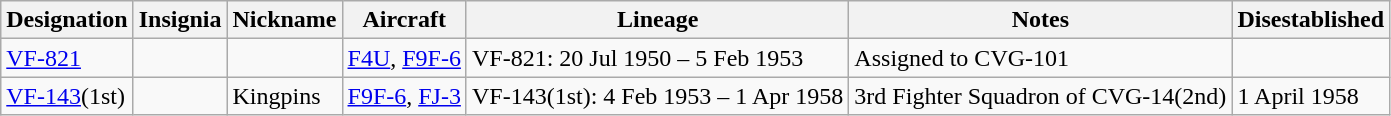<table class="wikitable">
<tr>
<th>Designation</th>
<th>Insignia</th>
<th>Nickname</th>
<th>Aircraft</th>
<th>Lineage</th>
<th>Notes</th>
<th>Disestablished</th>
</tr>
<tr>
<td><a href='#'>VF-821</a></td>
<td></td>
<td></td>
<td><a href='#'>F4U</a>, <a href='#'>F9F-6</a></td>
<td>VF-821: 20 Jul 1950 – 5 Feb 1953</td>
<td>Assigned to CVG-101</td>
</tr>
<tr>
<td><a href='#'>VF-143</a>(1st)</td>
<td></td>
<td>Kingpins</td>
<td><a href='#'>F9F-6</a>, <a href='#'>FJ-3</a></td>
<td style="white-space: nowrap;">VF-143(1st): 4 Feb 1953 – 1 Apr 1958</td>
<td>3rd Fighter Squadron of CVG-14(2nd)</td>
<td>1 April 1958</td>
</tr>
</table>
